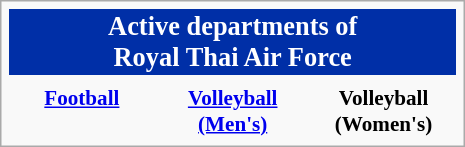<table class="infobox" style="font-size: 88%; width: 22em; text-align: center">
<tr>
<th colspan=3 style="font-size: 125%; background:#002FA7;color:white; text-align:center;">Active departments of<br>Royal Thai Air Force</th>
</tr>
<tr>
<th width="33%" style="text-align:center;"></th>
<th style="text-align:center;"></th>
<th width="33%" style="text-align:center;"></th>
</tr>
<tr>
<th style="text-align:center;"><a href='#'>Football</a></th>
<th style="text-align:center;"><a href='#'>Volleyball (Men's)</a></th>
<th style="text-align:center;">Volleyball (Women's)</th>
</tr>
</table>
